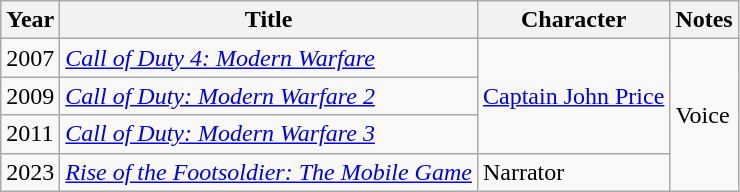<table class="wikitable sortable">
<tr>
<th>Year</th>
<th>Title</th>
<th>Character</th>
<th>Notes</th>
</tr>
<tr>
<td>2007</td>
<td><em><a href='#'>Call of Duty 4: Modern Warfare</a></em></td>
<td rowspan=3><a href='#'>Captain John Price</a></td>
<td rowspan=4>Voice</td>
</tr>
<tr>
<td>2009</td>
<td><em><a href='#'>Call of Duty: Modern Warfare 2</a></em></td>
</tr>
<tr>
<td>2011</td>
<td><em><a href='#'>Call of Duty: Modern Warfare 3</a></em></td>
</tr>
<tr>
<td>2023</td>
<td><em><a href='#'>Rise of the Footsoldier: The Mobile Game</a></em></td>
<td>Narrator</td>
</tr>
</table>
